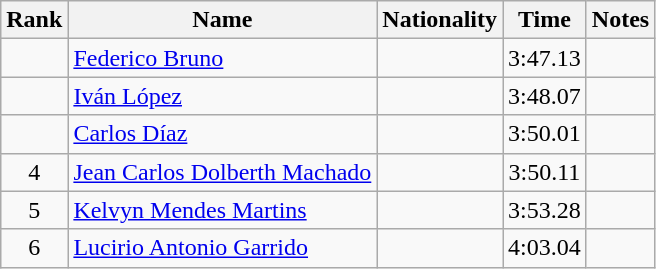<table class="wikitable sortable" style="text-align:center">
<tr>
<th>Rank</th>
<th>Name</th>
<th>Nationality</th>
<th>Time</th>
<th>Notes</th>
</tr>
<tr>
<td align=center></td>
<td align=left><a href='#'>Federico Bruno</a></td>
<td align=left></td>
<td>3:47.13</td>
<td></td>
</tr>
<tr>
<td align=center></td>
<td align=left><a href='#'>Iván López</a></td>
<td align=left></td>
<td>3:48.07</td>
<td></td>
</tr>
<tr>
<td align=center></td>
<td align=left><a href='#'>Carlos Díaz</a></td>
<td align=left></td>
<td>3:50.01</td>
<td></td>
</tr>
<tr>
<td align=center>4</td>
<td align=left><a href='#'>Jean Carlos Dolberth Machado</a></td>
<td align=left></td>
<td>3:50.11</td>
<td></td>
</tr>
<tr>
<td align=center>5</td>
<td align=left><a href='#'>Kelvyn Mendes Martins</a></td>
<td align=left></td>
<td>3:53.28</td>
<td></td>
</tr>
<tr>
<td align=center>6</td>
<td align=left><a href='#'>Lucirio Antonio Garrido</a></td>
<td align=left></td>
<td>4:03.04</td>
<td></td>
</tr>
</table>
